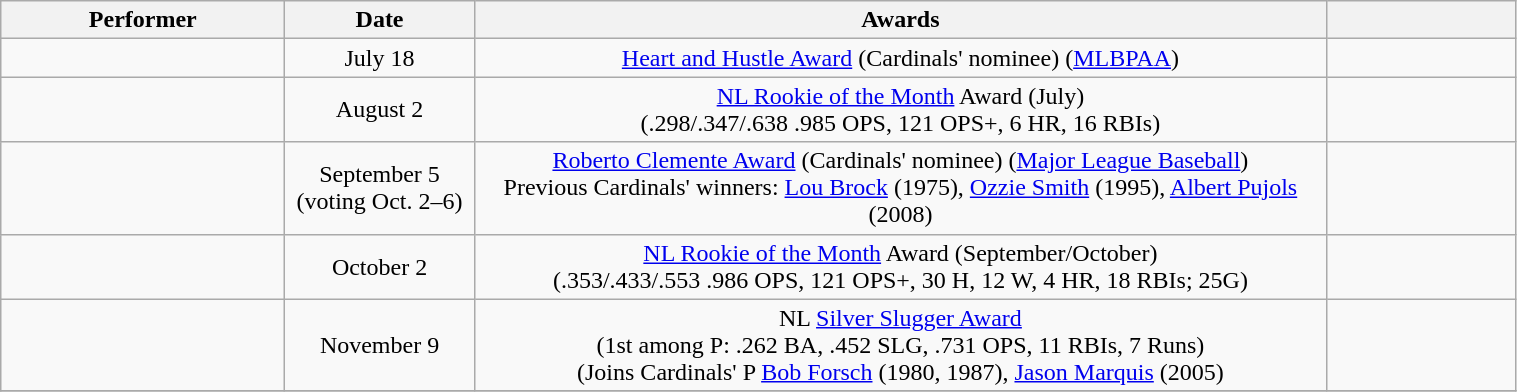<table class="wikitable sortable" style="width:80%;">
<tr align=center>
<th style="width:15%;">Performer</th>
<th style="width:10%;" data-sort-type="date">Date</th>
<th style="width:45%;">Awards</th>
<th style="width:10%;"></th>
</tr>
<tr align=center>
<td></td>
<td>July 18</td>
<td><a href='#'>Heart and Hustle Award</a> (Cardinals' nominee) (<a href='#'>MLBPAA</a>)</td>
<td></td>
</tr>
<tr align=center>
<td></td>
<td>August 2</td>
<td><a href='#'>NL Rookie of the Month</a> Award (July) <br> (.298/.347/.638 .985 OPS, 121 OPS+, 6 HR, 16 RBIs)</td>
<td></td>
</tr>
<tr align=center>
<td></td>
<td>September 5 (voting Oct. 2–6)</td>
<td><a href='#'>Roberto Clemente Award</a> (Cardinals' nominee) (<a href='#'>Major League Baseball</a>) <br>Previous Cardinals' winners: <a href='#'>Lou Brock</a> (1975), <a href='#'>Ozzie Smith</a> (1995), <a href='#'>Albert Pujols</a> (2008)</td>
<td> <br></td>
</tr>
<tr align=center>
<td></td>
<td>October 2</td>
<td><a href='#'>NL Rookie of the Month</a> Award (September/October) <br> (.353/.433/.553 .986 OPS, 121 OPS+, 30 H, 12 W, 4 HR, 18 RBIs; 25G)</td>
<td></td>
</tr>
<tr align=center>
<td></td>
<td>November 9</td>
<td>NL <a href='#'>Silver Slugger Award</a> <br> (1st among P: .262 BA, .452 SLG, .731 OPS, 11 RBIs, 7 Runs) <br>(Joins Cardinals' P <a href='#'>Bob Forsch</a> (1980, 1987), <a href='#'>Jason Marquis</a> (2005)</td>
<td></td>
</tr>
<tr>
</tr>
</table>
